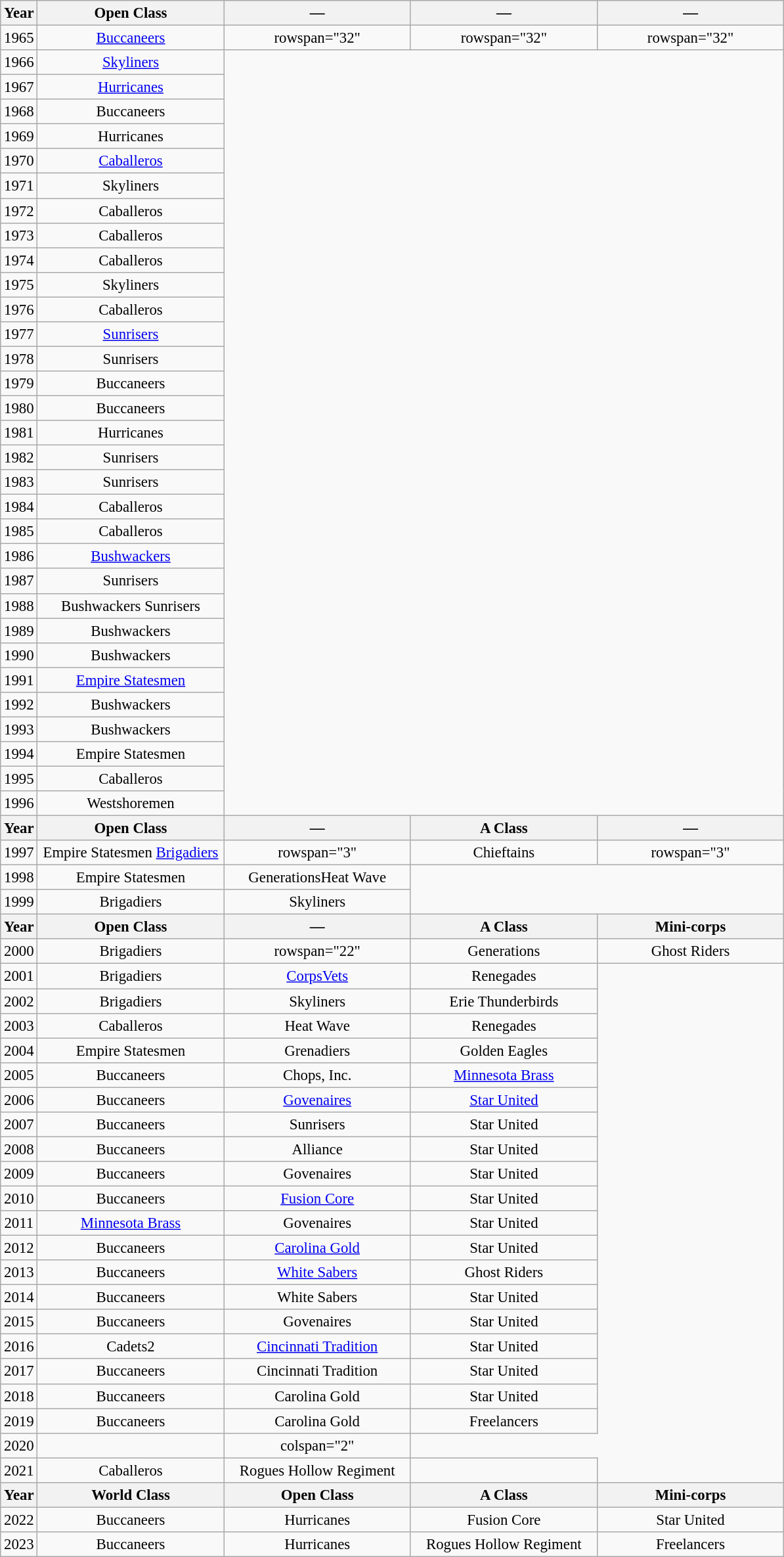<table class="wikitable" style="font-size: 95%; text-align:center;">
<tr>
<th>Year</th>
<th style="min-width: 12em;">Open Class</th>
<th style="min-width: 12em;">—</th>
<th style="min-width: 12em;">—</th>
<th style="min-width: 12em;">—</th>
</tr>
<tr>
<td>1965</td>
<td><a href='#'>Buccaneers</a></td>
<td>rowspan="32" </td>
<td>rowspan="32" </td>
<td>rowspan="32" </td>
</tr>
<tr>
<td>1966</td>
<td><a href='#'>Skyliners</a></td>
</tr>
<tr>
<td>1967</td>
<td><a href='#'>Hurricanes</a></td>
</tr>
<tr>
<td>1968</td>
<td>Buccaneers </td>
</tr>
<tr>
<td>1969</td>
<td>Hurricanes </td>
</tr>
<tr>
<td>1970</td>
<td><a href='#'>Caballeros</a></td>
</tr>
<tr>
<td>1971</td>
<td>Skyliners </td>
</tr>
<tr>
<td>1972</td>
<td>Caballeros </td>
</tr>
<tr>
<td>1973</td>
<td>Caballeros </td>
</tr>
<tr>
<td>1974</td>
<td>Caballeros </td>
</tr>
<tr>
<td>1975</td>
<td>Skyliners </td>
</tr>
<tr>
<td>1976</td>
<td>Caballeros </td>
</tr>
<tr>
<td>1977</td>
<td><a href='#'>Sunrisers</a></td>
</tr>
<tr>
<td>1978</td>
<td>Sunrisers </td>
</tr>
<tr>
<td>1979</td>
<td>Buccaneers </td>
</tr>
<tr>
<td>1980</td>
<td>Buccaneers </td>
</tr>
<tr>
<td>1981</td>
<td>Hurricanes </td>
</tr>
<tr>
<td>1982</td>
<td>Sunrisers </td>
</tr>
<tr>
<td>1983</td>
<td>Sunrisers </td>
</tr>
<tr>
<td>1984</td>
<td>Caballeros </td>
</tr>
<tr>
<td>1985</td>
<td>Caballeros </td>
</tr>
<tr>
<td>1986</td>
<td><a href='#'>Bushwackers</a></td>
</tr>
<tr>
<td>1987</td>
<td>Sunrisers </td>
</tr>
<tr>
<td>1988</td>
<td>Bushwackers Sunrisers </td>
</tr>
<tr>
<td>1989</td>
<td>Bushwackers </td>
</tr>
<tr>
<td>1990</td>
<td>Bushwackers </td>
</tr>
<tr>
<td>1991</td>
<td><a href='#'>Empire Statesmen</a></td>
</tr>
<tr>
<td>1992</td>
<td>Bushwackers </td>
</tr>
<tr>
<td>1993</td>
<td>Bushwackers </td>
</tr>
<tr>
<td>1994</td>
<td>Empire Statesmen </td>
</tr>
<tr>
<td>1995</td>
<td>Caballeros </td>
</tr>
<tr>
<td>1996</td>
<td>Westshoremen</td>
</tr>
<tr>
<th>Year</th>
<th>Open Class</th>
<th>—</th>
<th>A Class</th>
<th>—</th>
</tr>
<tr>
<td>1997</td>
<td>Empire Statesmen <a href='#'>Brigadiers</a></td>
<td>rowspan="3" </td>
<td>Chieftains</td>
<td>rowspan="3" </td>
</tr>
<tr>
<td>1998</td>
<td>Empire Statesmen </td>
<td>GenerationsHeat Wave</td>
</tr>
<tr>
<td>1999</td>
<td>Brigadiers </td>
<td>Skyliners</td>
</tr>
<tr>
<th>Year</th>
<th>Open Class</th>
<th>—</th>
<th>A Class</th>
<th>Mini-corps</th>
</tr>
<tr>
<td>2000</td>
<td>Brigadiers </td>
<td>rowspan="22" </td>
<td>Generations </td>
<td>Ghost Riders</td>
</tr>
<tr>
<td>2001</td>
<td>Brigadiers </td>
<td><a href='#'>CorpsVets</a></td>
<td>Renegades</td>
</tr>
<tr>
<td>2002</td>
<td>Brigadiers </td>
<td>Skyliners </td>
<td>Erie Thunderbirds</td>
</tr>
<tr>
<td>2003</td>
<td>Caballeros </td>
<td>Heat Wave </td>
<td>Renegades </td>
</tr>
<tr>
<td>2004</td>
<td>Empire Statesmen </td>
<td>Grenadiers</td>
<td>Golden Eagles</td>
</tr>
<tr>
<td>2005</td>
<td>Buccaneers </td>
<td>Chops, Inc.</td>
<td><a href='#'>Minnesota Brass</a></td>
</tr>
<tr>
<td>2006</td>
<td>Buccaneers </td>
<td><a href='#'>Govenaires</a></td>
<td><a href='#'>Star United</a></td>
</tr>
<tr>
<td>2007</td>
<td>Buccaneers </td>
<td>Sunrisers</td>
<td>Star United </td>
</tr>
<tr>
<td>2008</td>
<td>Buccaneers </td>
<td>Alliance</td>
<td>Star United </td>
</tr>
<tr>
<td>2009</td>
<td>Buccaneers </td>
<td>Govenaires </td>
<td>Star United </td>
</tr>
<tr>
<td>2010</td>
<td>Buccaneers </td>
<td><a href='#'>Fusion Core</a></td>
<td>Star United </td>
</tr>
<tr>
<td>2011</td>
<td><a href='#'>Minnesota Brass</a></td>
<td>Govenaires </td>
<td>Star United </td>
</tr>
<tr>
<td>2012</td>
<td>Buccaneers </td>
<td><a href='#'>Carolina Gold</a></td>
<td>Star United </td>
</tr>
<tr>
<td>2013</td>
<td>Buccaneers </td>
<td><a href='#'>White Sabers</a></td>
<td>Ghost Riders </td>
</tr>
<tr>
<td>2014</td>
<td>Buccaneers </td>
<td>White Sabers </td>
<td>Star United </td>
</tr>
<tr>
<td>2015</td>
<td>Buccaneers </td>
<td>Govenaires </td>
<td>Star United </td>
</tr>
<tr>
<td>2016</td>
<td>Cadets2</td>
<td><a href='#'>Cincinnati Tradition</a></td>
<td>Star United </td>
</tr>
<tr>
<td>2017</td>
<td>Buccaneers </td>
<td>Cincinnati Tradition </td>
<td>Star United </td>
</tr>
<tr>
<td>2018</td>
<td>Buccaneers </td>
<td>Carolina Gold </td>
<td>Star United </td>
</tr>
<tr>
<td>2019</td>
<td>Buccaneers </td>
<td>Carolina Gold </td>
<td>Freelancers</td>
</tr>
<tr>
<td>2020</td>
<td></td>
<td>colspan="2" </td>
</tr>
<tr>
<td>2021</td>
<td>Caballeros </td>
<td>Rogues Hollow Regiment</td>
<td></td>
</tr>
<tr>
<th>Year</th>
<th>World Class</th>
<th>Open Class</th>
<th>A Class</th>
<th>Mini-corps</th>
</tr>
<tr>
<td>2022</td>
<td>Buccaneers </td>
<td>Hurricanes</td>
<td>Fusion Core </td>
<td>Star United </td>
</tr>
<tr>
<td>2023</td>
<td>Buccaneers </td>
<td>Hurricanes </td>
<td>Rogues Hollow Regiment </td>
<td>Freelancers </td>
</tr>
</table>
